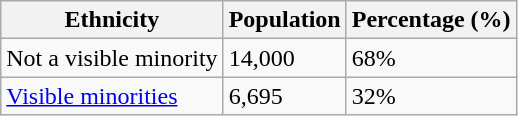<table class="wikitable">
<tr>
<th>Ethnicity</th>
<th>Population</th>
<th>Percentage (%)</th>
</tr>
<tr>
<td>Not a visible minority</td>
<td>14,000</td>
<td>68%</td>
</tr>
<tr>
<td><a href='#'>Visible minorities</a></td>
<td>6,695</td>
<td>32%</td>
</tr>
</table>
